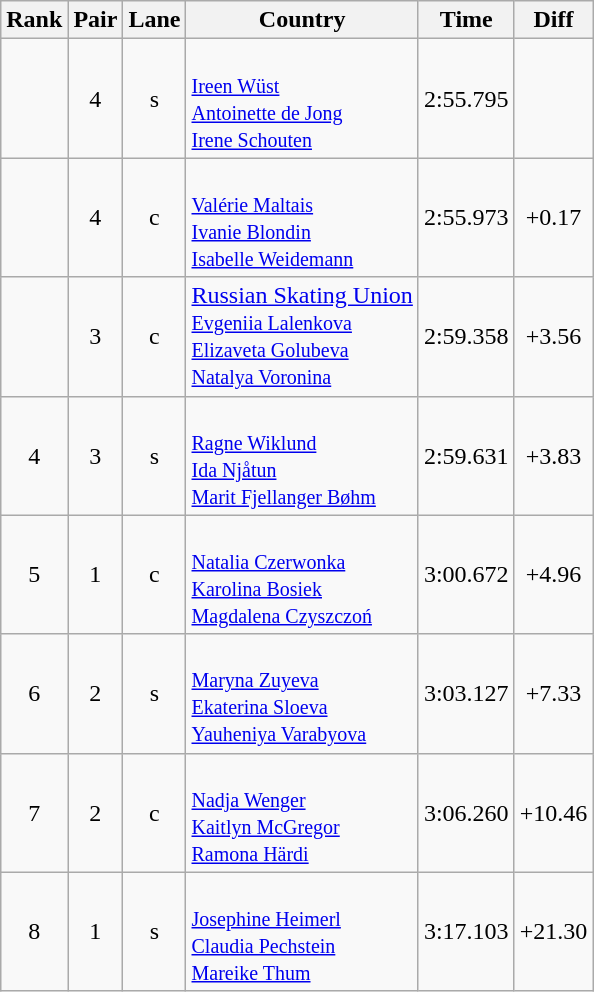<table class="wikitable sortable" style="text-align:center">
<tr>
<th>Rank</th>
<th>Pair</th>
<th>Lane</th>
<th>Country</th>
<th>Time</th>
<th>Diff</th>
</tr>
<tr>
<td></td>
<td>4</td>
<td>s</td>
<td align=left><br><small><a href='#'>Ireen Wüst</a><br><a href='#'>Antoinette de Jong</a><br><a href='#'>Irene Schouten</a></small></td>
<td>2:55.795</td>
<td></td>
</tr>
<tr>
<td></td>
<td>4</td>
<td>c</td>
<td align=left><br><small><a href='#'>Valérie Maltais</a><br><a href='#'>Ivanie Blondin</a><br><a href='#'>Isabelle Weidemann</a></small></td>
<td>2:55.973</td>
<td>+0.17</td>
</tr>
<tr>
<td></td>
<td>3</td>
<td>c</td>
<td align=left><a href='#'>Russian Skating Union</a><br><small><a href='#'>Evgeniia Lalenkova</a><br><a href='#'>Elizaveta Golubeva</a><br><a href='#'>Natalya Voronina</a></small></td>
<td>2:59.358</td>
<td>+3.56</td>
</tr>
<tr>
<td>4</td>
<td>3</td>
<td>s</td>
<td align=left><br><small><a href='#'>Ragne Wiklund</a><br><a href='#'>Ida Njåtun</a><br><a href='#'>Marit Fjellanger Bøhm</a></small></td>
<td>2:59.631</td>
<td>+3.83</td>
</tr>
<tr>
<td>5</td>
<td>1</td>
<td>c</td>
<td align=left><br><small><a href='#'>Natalia Czerwonka</a><br><a href='#'>Karolina Bosiek</a><br><a href='#'>Magdalena Czyszczoń</a></small></td>
<td>3:00.672</td>
<td>+4.96</td>
</tr>
<tr>
<td>6</td>
<td>2</td>
<td>s</td>
<td align=left><br><small><a href='#'>Maryna Zuyeva</a><br><a href='#'>Ekaterina Sloeva</a><br><a href='#'>Yauheniya Varabyova</a></small></td>
<td>3:03.127</td>
<td>+7.33</td>
</tr>
<tr>
<td>7</td>
<td>2</td>
<td>c</td>
<td align=left><br><small><a href='#'>Nadja Wenger</a><br><a href='#'>Kaitlyn McGregor</a><br><a href='#'>Ramona Härdi</a></small></td>
<td>3:06.260</td>
<td>+10.46</td>
</tr>
<tr>
<td>8</td>
<td>1</td>
<td>s</td>
<td align=left><br><small><a href='#'>Josephine Heimerl</a><br><a href='#'>Claudia Pechstein</a><br><a href='#'>Mareike Thum</a></small></td>
<td>3:17.103</td>
<td>+21.30</td>
</tr>
</table>
